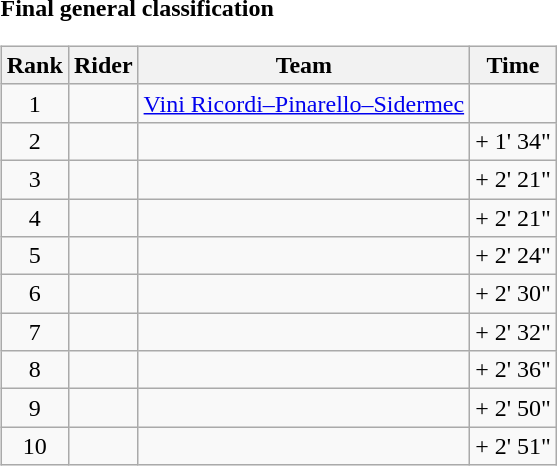<table>
<tr>
<td><strong>Final general classification</strong><br><table class="wikitable">
<tr>
<th scope="col">Rank</th>
<th scope="col">Rider</th>
<th scope="col">Team</th>
<th scope="col">Time</th>
</tr>
<tr>
<td style="text-align:center;">1</td>
<td></td>
<td><a href='#'>Vini Ricordi–Pinarello–Sidermec</a></td>
<td style="text-align:right;"></td>
</tr>
<tr>
<td style="text-align:center;">2</td>
<td></td>
<td></td>
<td style="text-align:right;">+ 1' 34"</td>
</tr>
<tr>
<td style="text-align:center;">3</td>
<td></td>
<td></td>
<td style="text-align:right;">+ 2' 21"</td>
</tr>
<tr>
<td style="text-align:center;">4</td>
<td></td>
<td></td>
<td style="text-align:right;">+ 2' 21"</td>
</tr>
<tr>
<td style="text-align:center;">5</td>
<td></td>
<td></td>
<td style="text-align:right;">+ 2' 24"</td>
</tr>
<tr>
<td style="text-align:center;">6</td>
<td></td>
<td></td>
<td style="text-align:right;">+ 2' 30"</td>
</tr>
<tr>
<td style="text-align:center;">7</td>
<td></td>
<td></td>
<td style="text-align:right;">+ 2' 32"</td>
</tr>
<tr>
<td style="text-align:center;">8</td>
<td></td>
<td></td>
<td style="text-align:right;">+ 2' 36"</td>
</tr>
<tr>
<td style="text-align:center;">9</td>
<td></td>
<td></td>
<td style="text-align:right;">+ 2' 50"</td>
</tr>
<tr>
<td style="text-align:center;">10</td>
<td></td>
<td></td>
<td style="text-align:right;">+ 2' 51"</td>
</tr>
</table>
</td>
</tr>
</table>
